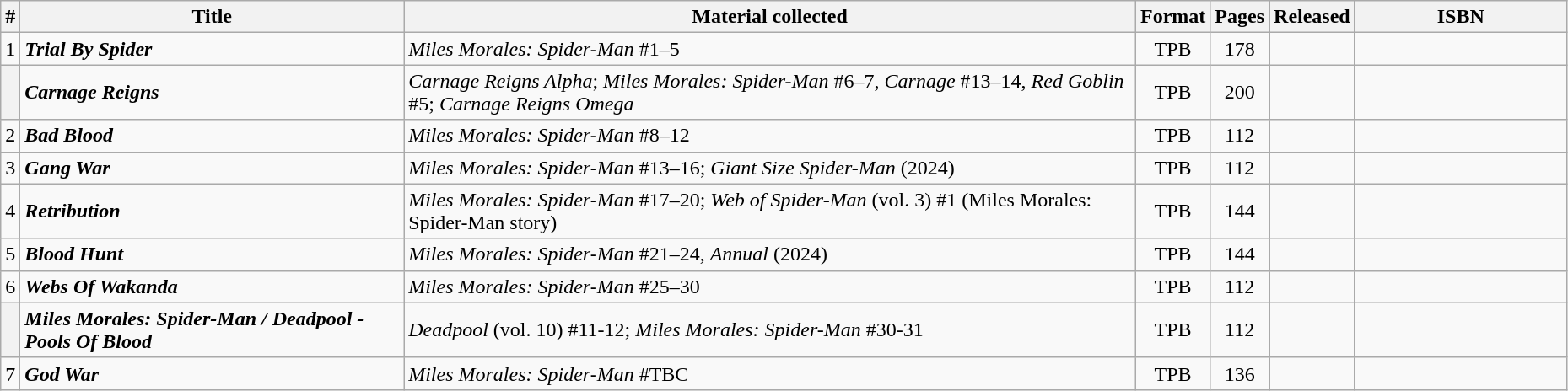<table class="wikitable sortable" width=98%>
<tr>
<th width=4px>#</th>
<th>Title</th>
<th>Material collected</th>
<th class="unsortable">Format</th>
<th>Pages</th>
<th>Released</th>
<th class="unsortable" style="width: 10em;">ISBN</th>
</tr>
<tr>
<td>1</td>
<td><strong><em>Trial By Spider</em></strong></td>
<td><em>Miles Morales: Spider-Man</em> #1–5</td>
<td style="text-align: center;">TPB</td>
<td style="text-align: center;">178</td>
<td></td>
<td></td>
</tr>
<tr>
<th style="background-color: light grey;"></th>
<td><strong><em>Carnage Reigns</em></strong></td>
<td><em>Carnage Reigns Alpha</em>; <em>Miles Morales: Spider-Man</em> #6–7, <em>Carnage</em> #13–14, <em>Red Goblin</em> #5; <em>Carnage Reigns Omega</em></td>
<td style="text-align: center;">TPB</td>
<td style="text-align: center;">200</td>
<td></td>
<td></td>
</tr>
<tr>
<td>2</td>
<td><strong><em>Bad Blood</em></strong></td>
<td><em>Miles Morales: Spider-Man</em> #8–12</td>
<td style="text-align: center;">TPB</td>
<td style="text-align: center;">112</td>
<td></td>
<td></td>
</tr>
<tr>
<td>3</td>
<td><strong><em>Gang War</em></strong></td>
<td><em>Miles Morales: Spider-Man</em> #13–16; <em>Giant Size Spider-Man</em> (2024)</td>
<td style="text-align: center;">TPB</td>
<td style="text-align: center;">112</td>
<td></td>
<td></td>
</tr>
<tr>
<td>4</td>
<td><strong><em>Retribution</em></strong></td>
<td><em>Miles Morales: Spider-Man</em> #17–20; <em>Web of Spider-Man</em> (vol. 3) #1 (Miles Morales: Spider-Man story)</td>
<td style="text-align: center;">TPB</td>
<td style="text-align: center;">144</td>
<td></td>
<td></td>
</tr>
<tr>
<td>5</td>
<td><strong><em>Blood Hunt</em></strong></td>
<td><em>Miles Morales: Spider-Man</em> #21–24, <em>Annual</em> (2024)</td>
<td style="text-align: center;">TPB</td>
<td style="text-align: center;">144</td>
<td></td>
<td></td>
</tr>
<tr>
<td>6</td>
<td><strong><em>Webs Of Wakanda</em></strong></td>
<td><em>Miles Morales: Spider-Man</em> #25–30</td>
<td style="text-align: center;">TPB</td>
<td style="text-align: center;">112</td>
<td></td>
<td></td>
</tr>
<tr>
<th style="background-color: light grey;"></th>
<td><strong><em>Miles Morales: Spider-Man / Deadpool - Pools Of Blood</em></strong></td>
<td><em>Deadpool</em> (vol. 10) #11-12; <em>Miles Morales: Spider-Man</em> #30-31</td>
<td style="text-align: center;">TPB</td>
<td style="text-align: center;">112</td>
<td></td>
<td></td>
</tr>
<tr>
<td>7</td>
<td><strong><em>God War</em></strong></td>
<td><em>Miles Morales: Spider-Man</em> #TBC</td>
<td style="text-align: center;">TPB</td>
<td style="text-align: center;">136</td>
<td></td>
<td></td>
</tr>
</table>
